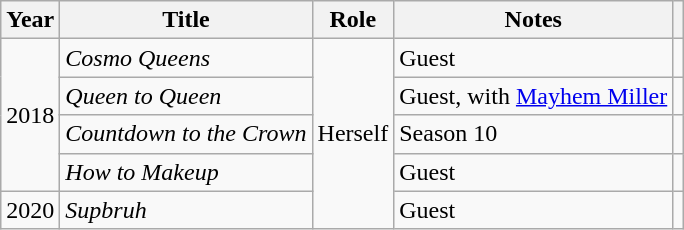<table class="wikitable">
<tr>
<th>Year</th>
<th>Title</th>
<th>Role</th>
<th>Notes</th>
<th></th>
</tr>
<tr>
<td rowspan="4">2018</td>
<td><em>Cosmo Queens</em></td>
<td rowspan="5">Herself</td>
<td>Guest</td>
<td style="text-align: center;"></td>
</tr>
<tr>
<td><em>Queen to Queen</em></td>
<td>Guest, with <a href='#'>Mayhem Miller</a></td>
<td style="text-align: center;"></td>
</tr>
<tr>
<td><em>Countdown to the Crown</em></td>
<td>Season 10</td>
<td style="text-align: center;"></td>
</tr>
<tr>
<td><em>How to Makeup</em></td>
<td>Guest</td>
<td style="text-align: center;"></td>
</tr>
<tr>
<td>2020</td>
<td><em>Supbruh</em></td>
<td>Guest</td>
<td style="text-align: center;"></td>
</tr>
</table>
